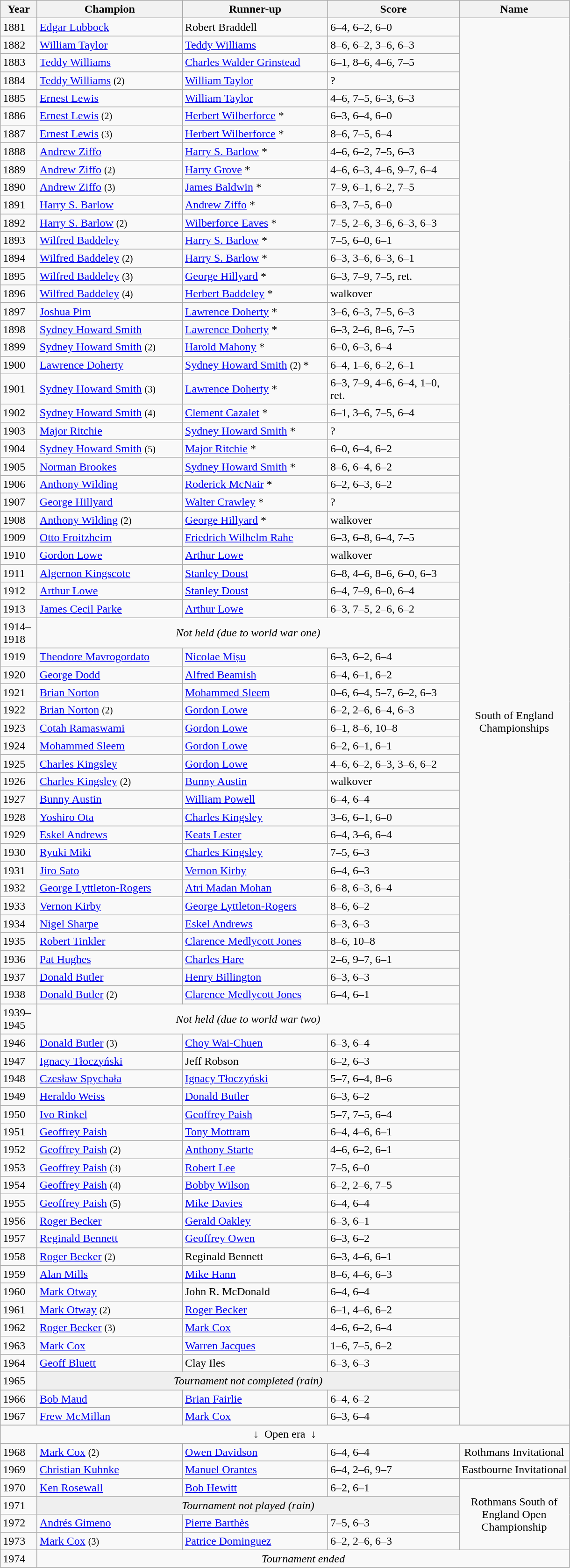<table class="wikitable">
<tr>
<th style="width:45px">Year</th>
<th style="width:200px">Champion</th>
<th style="width:200px">Runner-up</th>
<th style="width:180px">Score</th>
<th style="width:150px">Name</th>
</tr>
<tr>
<td>1881 </td>
<td> <a href='#'>Edgar Lubbock</a></td>
<td> Robert Braddell</td>
<td>6–4, 6–2, 6–0</td>
<td align="center" rowspan="77">South of England Championships</td>
</tr>
<tr>
<td>1882</td>
<td> <a href='#'>William Taylor</a></td>
<td> <a href='#'>Teddy Williams</a></td>
<td>8–6, 6–2, 3–6, 6–3</td>
</tr>
<tr>
<td>1883</td>
<td> <a href='#'>Teddy Williams</a></td>
<td> <a href='#'>Charles Walder Grinstead</a></td>
<td>6–1, 8–6, 4–6, 7–5</td>
</tr>
<tr>
<td>1884</td>
<td> <a href='#'>Teddy Williams</a>  <small> (2) </small></td>
<td> <a href='#'>William Taylor</a></td>
<td>?</td>
</tr>
<tr>
<td>1885</td>
<td> <a href='#'>Ernest Lewis</a></td>
<td> <a href='#'>William Taylor</a></td>
<td>4–6, 7–5, 6–3, 6–3</td>
</tr>
<tr>
<td>1886</td>
<td> <a href='#'>Ernest Lewis</a> <small> (2) </small></td>
<td> <a href='#'>Herbert Wilberforce</a> *</td>
<td>6–3, 6–4, 6–0</td>
</tr>
<tr>
<td>1887</td>
<td> <a href='#'>Ernest Lewis</a> <small> (3) </small></td>
<td> <a href='#'>Herbert Wilberforce</a> *</td>
<td>8–6, 7–5, 6–4</td>
</tr>
<tr>
<td>1888 </td>
<td> <a href='#'>Andrew Ziffo</a></td>
<td> <a href='#'>Harry S. Barlow</a> *</td>
<td>4–6, 6–2, 7–5, 6–3</td>
</tr>
<tr>
<td>1889</td>
<td> <a href='#'>Andrew Ziffo</a> <small> (2) </small></td>
<td> <a href='#'>Harry Grove</a> *</td>
<td>4–6, 6–3, 4–6, 9–7, 6–4</td>
</tr>
<tr>
<td>1890</td>
<td> <a href='#'>Andrew Ziffo</a> <small> (3) </small></td>
<td> <a href='#'>James Baldwin</a> *</td>
<td>7–9, 6–1, 6–2, 7–5</td>
</tr>
<tr>
<td>1891</td>
<td> <a href='#'>Harry S. Barlow</a></td>
<td> <a href='#'>Andrew Ziffo</a> *</td>
<td>6–3, 7–5, 6–0</td>
</tr>
<tr>
<td>1892</td>
<td> <a href='#'>Harry S. Barlow</a> <small> (2) </small></td>
<td> <a href='#'>Wilberforce Eaves</a> *</td>
<td>7–5, 2–6, 3–6, 6–3, 6–3</td>
</tr>
<tr>
<td>1893</td>
<td>  <a href='#'>Wilfred Baddeley</a></td>
<td> <a href='#'>Harry S. Barlow</a> *</td>
<td>7–5, 6–0, 6–1</td>
</tr>
<tr>
<td>1894</td>
<td>  <a href='#'>Wilfred Baddeley</a> <small> (2) </small></td>
<td> <a href='#'>Harry S. Barlow</a> *</td>
<td>6–3, 3–6, 6–3, 6–1</td>
</tr>
<tr>
<td>1895</td>
<td>  <a href='#'>Wilfred Baddeley</a> <small> (3) </small></td>
<td> <a href='#'>George Hillyard</a> *</td>
<td>6–3, 7–9, 7–5, ret.</td>
</tr>
<tr>
<td>1896</td>
<td>  <a href='#'>Wilfred Baddeley</a> <small> (4) </small></td>
<td> <a href='#'>Herbert Baddeley</a> *</td>
<td>walkover</td>
</tr>
<tr>
<td>1897</td>
<td> <a href='#'>Joshua Pim</a></td>
<td> <a href='#'>Lawrence Doherty</a> *</td>
<td>3–6, 6–3, 7–5, 6–3</td>
</tr>
<tr>
<td>1898</td>
<td> <a href='#'>Sydney Howard Smith</a></td>
<td> <a href='#'>Lawrence Doherty</a> *</td>
<td>6–3, 2–6, 8–6, 7–5</td>
</tr>
<tr>
<td>1899</td>
<td> <a href='#'>Sydney Howard Smith</a> <small> (2) </small></td>
<td> <a href='#'>Harold Mahony</a> *</td>
<td>6–0, 6–3, 6–4</td>
</tr>
<tr>
<td>1900</td>
<td> <a href='#'>Lawrence Doherty</a></td>
<td> <a href='#'>Sydney Howard Smith</a> <small> (2) </small>  *</td>
<td>6–4, 1–6, 6–2, 6–1</td>
</tr>
<tr>
<td>1901</td>
<td> <a href='#'>Sydney Howard Smith</a> <small> (3) </small></td>
<td> <a href='#'>Lawrence Doherty</a> *</td>
<td>6–3, 7–9, 4–6, 6–4, 1–0, ret.</td>
</tr>
<tr>
<td>1902</td>
<td> <a href='#'>Sydney Howard Smith</a> <small> (4) </small></td>
<td> <a href='#'>Clement Cazalet</a> *</td>
<td>6–1, 3–6, 7–5, 6–4</td>
</tr>
<tr>
<td>1903</td>
<td> <a href='#'>Major Ritchie</a></td>
<td> <a href='#'>Sydney Howard Smith</a> *</td>
<td>?</td>
</tr>
<tr>
<td>1904</td>
<td> <a href='#'>Sydney Howard Smith</a> <small> (5) </small></td>
<td> <a href='#'>Major Ritchie</a> *</td>
<td>6–0, 6–4, 6–2</td>
</tr>
<tr>
<td>1905 </td>
<td> <a href='#'>Norman Brookes</a></td>
<td> <a href='#'>Sydney Howard Smith</a> *</td>
<td>8–6, 6–4, 6–2</td>
</tr>
<tr>
<td>1906 </td>
<td> <a href='#'>Anthony Wilding</a></td>
<td> <a href='#'>Roderick McNair</a> *</td>
<td>6–2, 6–3, 6–2</td>
</tr>
<tr>
<td>1907 </td>
<td> <a href='#'>George Hillyard</a></td>
<td> <a href='#'>Walter Crawley</a> *</td>
<td>?</td>
</tr>
<tr>
<td>1908 </td>
<td> <a href='#'>Anthony Wilding</a> <small> (2) </small></td>
<td> <a href='#'>George Hillyard</a> *</td>
<td>walkover</td>
</tr>
<tr>
<td>1909</td>
<td> <a href='#'>Otto Froitzheim</a></td>
<td> <a href='#'>Friedrich Wilhelm Rahe</a></td>
<td>6–3, 6–8, 6–4, 7–5</td>
</tr>
<tr>
<td>1910 </td>
<td> <a href='#'>Gordon Lowe</a></td>
<td> <a href='#'>Arthur Lowe</a></td>
<td>walkover</td>
</tr>
<tr>
<td>1911 </td>
<td> <a href='#'>Algernon Kingscote</a></td>
<td> <a href='#'>Stanley Doust</a></td>
<td>6–8, 4–6, 8–6, 6–0, 6–3</td>
</tr>
<tr>
<td>1912 </td>
<td> <a href='#'>Arthur Lowe</a></td>
<td> <a href='#'>Stanley Doust</a></td>
<td>6–4, 7–9, 6–0, 6–4</td>
</tr>
<tr>
<td>1913</td>
<td> <a href='#'>James Cecil Parke</a></td>
<td> <a href='#'>Arthur Lowe</a></td>
<td>6–3, 7–5, 2–6, 6–2</td>
</tr>
<tr>
<td>1914–1918</td>
<td colspan=3 align=center><em>Not held (due to world war one)</em></td>
</tr>
<tr>
<td>1919</td>
<td> <a href='#'>Theodore Mavrogordato</a></td>
<td> <a href='#'>Nicolae Mișu</a></td>
<td>6–3, 6–2, 6–4</td>
</tr>
<tr>
<td>1920 </td>
<td> <a href='#'>George Dodd</a></td>
<td> <a href='#'>Alfred Beamish</a></td>
<td>6–4, 6–1, 6–2</td>
</tr>
<tr>
<td>1921 </td>
<td> <a href='#'>Brian Norton</a></td>
<td> <a href='#'>Mohammed Sleem</a></td>
<td>0–6, 6–4, 5–7, 6–2, 6–3</td>
</tr>
<tr>
<td>1922</td>
<td> <a href='#'>Brian Norton</a> <small> (2) </small></td>
<td> <a href='#'>Gordon Lowe</a></td>
<td>6–2, 2–6, 6–4, 6–3</td>
</tr>
<tr>
<td>1923</td>
<td> <a href='#'>Cotah Ramaswami</a></td>
<td> <a href='#'>Gordon Lowe</a></td>
<td>6–1, 8–6, 10–8</td>
</tr>
<tr>
<td>1924</td>
<td> <a href='#'>Mohammed Sleem</a></td>
<td> <a href='#'>Gordon Lowe</a></td>
<td>6–2, 6–1, 6–1</td>
</tr>
<tr>
<td>1925</td>
<td> <a href='#'>Charles Kingsley</a></td>
<td> <a href='#'>Gordon Lowe</a></td>
<td>4–6, 6–2, 6–3, 3–6, 6–2</td>
</tr>
<tr>
<td>1926</td>
<td> <a href='#'>Charles Kingsley</a> <small> (2) </small></td>
<td> <a href='#'>Bunny Austin</a></td>
<td>walkover</td>
</tr>
<tr>
<td>1927</td>
<td> <a href='#'>Bunny Austin</a></td>
<td> <a href='#'>William Powell</a></td>
<td>6–4, 6–4</td>
</tr>
<tr>
<td>1928</td>
<td> <a href='#'>Yoshiro Ota</a></td>
<td> <a href='#'>Charles Kingsley</a></td>
<td>3–6, 6–1, 6–0</td>
</tr>
<tr>
<td>1929</td>
<td> <a href='#'>Eskel Andrews</a></td>
<td> <a href='#'>Keats Lester</a></td>
<td>6–4, 3–6, 6–4</td>
</tr>
<tr>
<td>1930 </td>
<td> <a href='#'>Ryuki Miki</a></td>
<td> <a href='#'>Charles Kingsley</a></td>
<td>7–5, 6–3</td>
</tr>
<tr>
<td>1931</td>
<td> <a href='#'>Jiro Sato</a></td>
<td> <a href='#'>Vernon Kirby</a></td>
<td>6–4, 6–3</td>
</tr>
<tr>
<td>1932</td>
<td> <a href='#'>George Lyttleton-Rogers</a></td>
<td> <a href='#'>Atri Madan Mohan</a></td>
<td>6–8, 6–3, 6–4</td>
</tr>
<tr>
<td>1933</td>
<td> <a href='#'>Vernon Kirby</a></td>
<td> <a href='#'>George Lyttleton-Rogers</a></td>
<td>8–6, 6–2</td>
</tr>
<tr>
<td>1934 </td>
<td> <a href='#'>Nigel Sharpe</a></td>
<td> <a href='#'>Eskel Andrews</a></td>
<td>6–3, 6–3</td>
</tr>
<tr>
<td>1935</td>
<td> <a href='#'>Robert Tinkler</a></td>
<td> <a href='#'>Clarence Medlycott Jones</a></td>
<td>8–6, 10–8</td>
</tr>
<tr>
<td>1936</td>
<td> <a href='#'>Pat Hughes</a></td>
<td> <a href='#'>Charles Hare</a></td>
<td>2–6, 9–7, 6–1</td>
</tr>
<tr>
<td>1937</td>
<td> <a href='#'>Donald Butler</a></td>
<td> <a href='#'>Henry Billington</a></td>
<td>6–3, 6–3</td>
</tr>
<tr>
<td>1938</td>
<td> <a href='#'>Donald Butler</a> <small> (2) </small></td>
<td> <a href='#'>Clarence Medlycott Jones</a></td>
<td>6–4, 6–1</td>
</tr>
<tr>
<td>1939–1945</td>
<td colspan=3 align=center><em>Not held (due to world war two)</em></td>
</tr>
<tr>
<td>1946</td>
<td> <a href='#'>Donald Butler</a> <small> (3) </small></td>
<td> <a href='#'>Choy Wai-Chuen</a></td>
<td>6–3, 6–4</td>
</tr>
<tr>
<td>1947</td>
<td> <a href='#'>Ignacy Tłoczyński</a></td>
<td> Jeff Robson</td>
<td>6–2, 6–3</td>
</tr>
<tr>
<td>1948</td>
<td> <a href='#'>Czesław Spychała</a></td>
<td> <a href='#'>Ignacy Tłoczyński</a></td>
<td>5–7, 6–4, 8–6</td>
</tr>
<tr>
<td>1949</td>
<td> <a href='#'>Heraldo Weiss</a></td>
<td> <a href='#'>Donald Butler</a></td>
<td>6–3, 6–2</td>
</tr>
<tr>
<td>1950</td>
<td> <a href='#'>Ivo Rinkel</a></td>
<td> <a href='#'>Geoffrey Paish</a></td>
<td>5–7, 7–5, 6–4</td>
</tr>
<tr>
<td>1951</td>
<td> <a href='#'>Geoffrey Paish</a></td>
<td> <a href='#'>Tony Mottram</a></td>
<td>6–4, 4–6, 6–1</td>
</tr>
<tr>
<td>1952</td>
<td> <a href='#'>Geoffrey Paish</a> <small> (2) </small></td>
<td> <a href='#'>Anthony Starte</a></td>
<td>4–6, 6–2, 6–1</td>
</tr>
<tr>
<td>1953</td>
<td> <a href='#'>Geoffrey Paish</a> <small> (3) </small></td>
<td> <a href='#'>Robert Lee</a></td>
<td>7–5, 6–0</td>
</tr>
<tr>
<td>1954</td>
<td> <a href='#'>Geoffrey Paish</a> <small> (4) </small></td>
<td> <a href='#'>Bobby Wilson</a></td>
<td>6–2, 2–6, 7–5</td>
</tr>
<tr>
<td>1955</td>
<td> <a href='#'>Geoffrey Paish</a> <small> (5) </small></td>
<td> <a href='#'>Mike Davies</a></td>
<td>6–4, 6–4</td>
</tr>
<tr>
<td>1956</td>
<td> <a href='#'>Roger Becker</a></td>
<td> <a href='#'>Gerald Oakley</a></td>
<td>6–3, 6–1</td>
</tr>
<tr>
<td>1957</td>
<td> <a href='#'>Reginald Bennett</a></td>
<td> <a href='#'>Geoffrey Owen</a></td>
<td>6–3, 6–2</td>
</tr>
<tr>
<td>1958</td>
<td> <a href='#'>Roger Becker</a> <small> (2) </small></td>
<td> Reginald Bennett</td>
<td>6–3, 4–6, 6–1</td>
</tr>
<tr>
<td>1959</td>
<td> <a href='#'>Alan Mills</a></td>
<td> <a href='#'>Mike Hann</a></td>
<td>8–6, 4–6, 6–3</td>
</tr>
<tr>
<td>1960</td>
<td> <a href='#'>Mark Otway</a></td>
<td> John R. McDonald</td>
<td>6–4, 6–4</td>
</tr>
<tr>
<td>1961</td>
<td> <a href='#'>Mark Otway</a> <small> (2) </small></td>
<td> <a href='#'>Roger Becker</a></td>
<td>6–1, 4–6, 6–2</td>
</tr>
<tr>
<td>1962</td>
<td> <a href='#'>Roger Becker</a> <small> (3) </small></td>
<td> <a href='#'>Mark Cox</a></td>
<td>4–6, 6–2, 6–4</td>
</tr>
<tr>
<td>1963</td>
<td> <a href='#'>Mark Cox</a></td>
<td> <a href='#'>Warren Jacques</a></td>
<td>1–6, 7–5, 6–2</td>
</tr>
<tr>
<td>1964</td>
<td> <a href='#'>Geoff Bluett</a></td>
<td> Clay Iles</td>
<td>6–3, 6–3</td>
</tr>
<tr>
<td>1965</td>
<td colspan=3 align=center style="background:#efefef"><em>Tournament not completed (rain)</em></td>
</tr>
<tr>
<td>1966</td>
<td> <a href='#'>Bob Maud</a></td>
<td> <a href='#'>Brian Fairlie</a></td>
<td>6–4, 6–2</td>
</tr>
<tr>
<td>1967</td>
<td> <a href='#'>Frew McMillan</a></td>
<td> <a href='#'>Mark Cox</a></td>
<td>6–3, 6–4</td>
</tr>
<tr>
</tr>
<tr>
<td colspan="5" align="center">↓  Open era  ↓</td>
</tr>
<tr>
<td>1968</td>
<td> <a href='#'>Mark Cox</a> <small> (2) </small></td>
<td> <a href='#'>Owen Davidson</a></td>
<td>6–4, 6–4</td>
<td align="center" rowspan="1">Rothmans Invitational</td>
</tr>
<tr>
<td>1969</td>
<td> <a href='#'>Christian Kuhnke</a></td>
<td> <a href='#'>Manuel Orantes</a></td>
<td>6–4, 2–6, 9–7</td>
<td align="center" rowspan="1">Eastbourne Invitational</td>
</tr>
<tr>
<td>1970 </td>
<td> <a href='#'>Ken Rosewall</a></td>
<td> <a href='#'>Bob Hewitt</a></td>
<td>6–2, 6–1</td>
<td align="center" rowspan="4">Rothmans South of England Open Championship</td>
</tr>
<tr>
<td>1971</td>
<td colspan=3 align=center style="background:#efefef"><em>Tournament not played (rain)</em></td>
</tr>
<tr>
<td>1972</td>
<td> <a href='#'>Andrés Gimeno</a></td>
<td> <a href='#'>Pierre Barthès</a></td>
<td>7–5, 6–3</td>
</tr>
<tr>
<td>1973</td>
<td> <a href='#'>Mark Cox</a> <small> (3) </small></td>
<td> <a href='#'>Patrice Dominguez</a></td>
<td>6–2, 2–6, 6–3</td>
</tr>
<tr>
<td>1974</td>
<td colspan=10 align=center><em>Tournament ended</em></td>
</tr>
</table>
